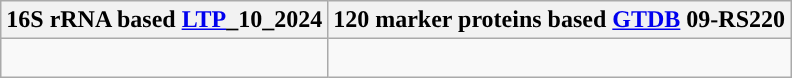<table class="wikitable">
<tr>
<th colspan=1>16S rRNA based <a href='#'>LTP</a>_10_2024</th>
<th colspan=1>120 marker proteins based <a href='#'>GTDB</a> 09-RS220</th>
</tr>
<tr>
<td style="vertical-align:top"><br></td>
<td><br></td>
</tr>
</table>
